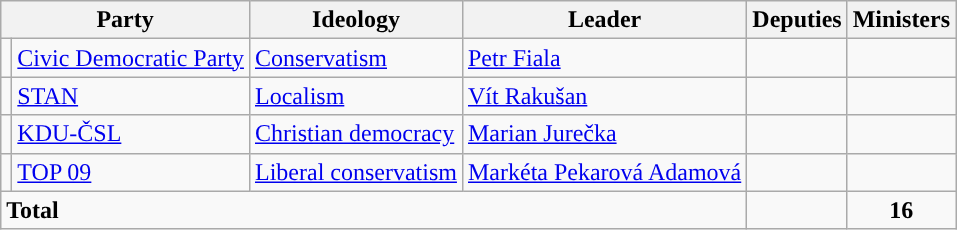<table class="wikitable" style="text-align:left">
<tr>
<th colspan="4">Party</th>
<th>Ideology</th>
<th>Leader</th>
<th>Deputies</th>
<th>Ministers</th>
</tr>
<tr>
<td style="background:"></td>
<td colspan="3"><a href='#'>Civic Democratic Party</a><br></td>
<td><a href='#'>Conservatism</a></td>
<td><a href='#'>Petr Fiala</a></td>
<td></td>
<td></td>
</tr>
<tr>
<td style="background:"></td>
<td colspan="3"><a href='#'>STAN</a><br></td>
<td><a href='#'>Localism</a></td>
<td><a href='#'>Vít Rakušan</a></td>
<td></td>
<td></td>
</tr>
<tr>
<td style="background:"></td>
<td colspan="3"><a href='#'>KDU-ČSL</a><br></td>
<td><a href='#'>Christian democracy</a></td>
<td><a href='#'>Marian Jurečka</a></td>
<td></td>
<td></td>
</tr>
<tr>
<td style="background:"></td>
<td colspan="3"><a href='#'>TOP 09</a><br></td>
<td><a href='#'>Liberal conservatism</a></td>
<td><a href='#'>Markéta Pekarová Adamová</a></td>
<td></td>
<td></td>
</tr>
<tr>
<td colspan=6><strong>Total</strong></td>
<td></td>
<td align=center><strong>16</strong></td>
</tr>
</table>
